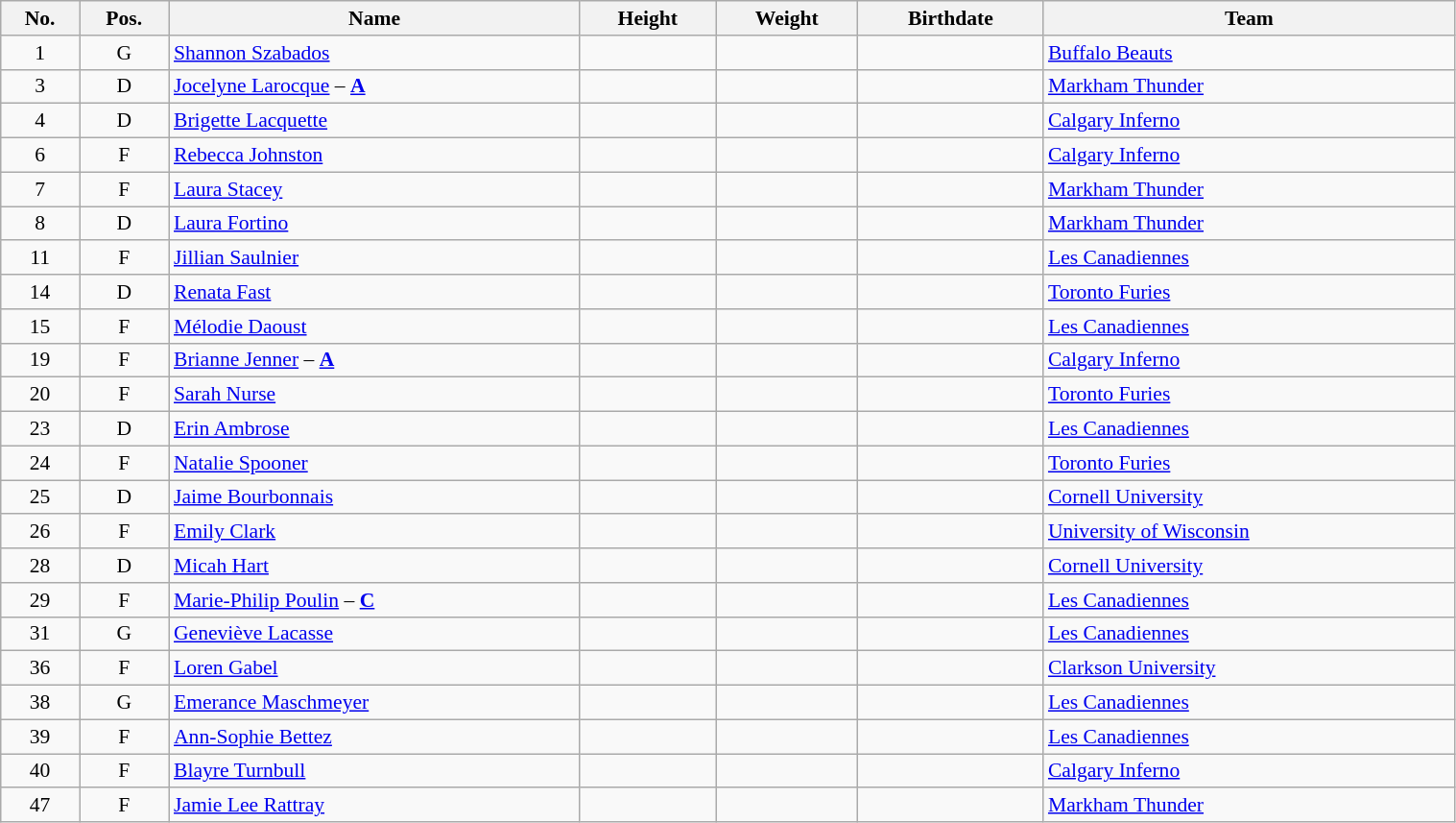<table width="80%" class="wikitable sortable" style="font-size: 90%; text-align: center;">
<tr>
<th>No.</th>
<th>Pos.</th>
<th>Name</th>
<th>Height</th>
<th>Weight</th>
<th>Birthdate</th>
<th>Team</th>
</tr>
<tr>
<td>1</td>
<td>G</td>
<td align=left><a href='#'>Shannon Szabados</a></td>
<td></td>
<td></td>
<td></td>
<td style="text-align:left;"> <a href='#'>Buffalo Beauts</a></td>
</tr>
<tr>
<td>3</td>
<td>D</td>
<td align=left><a href='#'>Jocelyne Larocque</a> – <strong><a href='#'>A</a></strong></td>
<td></td>
<td></td>
<td></td>
<td style="text-align:left;"> <a href='#'>Markham Thunder</a></td>
</tr>
<tr>
<td>4</td>
<td>D</td>
<td align=left><a href='#'>Brigette Lacquette</a></td>
<td></td>
<td></td>
<td></td>
<td style="text-align:left;"> <a href='#'>Calgary Inferno</a></td>
</tr>
<tr>
<td>6</td>
<td>F</td>
<td align=left><a href='#'>Rebecca Johnston</a></td>
<td></td>
<td></td>
<td></td>
<td style="text-align:left;"> <a href='#'>Calgary Inferno</a></td>
</tr>
<tr>
<td>7</td>
<td>F</td>
<td align=left><a href='#'>Laura Stacey</a></td>
<td></td>
<td></td>
<td></td>
<td style="text-align:left;"> <a href='#'>Markham Thunder</a></td>
</tr>
<tr>
<td>8</td>
<td>D</td>
<td align=left><a href='#'>Laura Fortino</a></td>
<td></td>
<td></td>
<td></td>
<td style="text-align:left;"> <a href='#'>Markham Thunder</a></td>
</tr>
<tr>
<td>11</td>
<td>F</td>
<td align=left><a href='#'>Jillian Saulnier</a></td>
<td></td>
<td></td>
<td></td>
<td style="text-align:left;"> <a href='#'>Les Canadiennes</a></td>
</tr>
<tr>
<td>14</td>
<td>D</td>
<td align=left><a href='#'>Renata Fast</a></td>
<td></td>
<td></td>
<td></td>
<td style="text-align:left;"> <a href='#'>Toronto Furies</a></td>
</tr>
<tr>
<td>15</td>
<td>F</td>
<td align=left><a href='#'>Mélodie Daoust</a></td>
<td></td>
<td></td>
<td></td>
<td style="text-align:left;"> <a href='#'>Les Canadiennes</a></td>
</tr>
<tr>
<td>19</td>
<td>F</td>
<td align=left><a href='#'>Brianne Jenner</a> – <strong><a href='#'>A</a></strong></td>
<td></td>
<td></td>
<td></td>
<td style="text-align:left;"> <a href='#'>Calgary Inferno</a></td>
</tr>
<tr>
<td>20</td>
<td>F</td>
<td align=left><a href='#'>Sarah Nurse</a></td>
<td></td>
<td></td>
<td></td>
<td style="text-align:left;"> <a href='#'>Toronto Furies</a></td>
</tr>
<tr>
<td>23</td>
<td>D</td>
<td align=left><a href='#'>Erin Ambrose</a></td>
<td></td>
<td></td>
<td></td>
<td style="text-align:left;"> <a href='#'>Les Canadiennes</a></td>
</tr>
<tr>
<td>24</td>
<td>F</td>
<td align=left><a href='#'>Natalie Spooner</a></td>
<td></td>
<td></td>
<td></td>
<td style="text-align:left;"> <a href='#'>Toronto Furies</a></td>
</tr>
<tr>
<td>25</td>
<td>D</td>
<td align=left><a href='#'>Jaime Bourbonnais</a></td>
<td></td>
<td></td>
<td></td>
<td style="text-align:left;"> <a href='#'>Cornell University</a></td>
</tr>
<tr>
<td>26</td>
<td>F</td>
<td align=left><a href='#'>Emily Clark</a></td>
<td></td>
<td></td>
<td></td>
<td style="text-align:left;"> <a href='#'>University of Wisconsin</a></td>
</tr>
<tr>
<td>28</td>
<td>D</td>
<td align=left><a href='#'>Micah Hart</a></td>
<td></td>
<td></td>
<td></td>
<td style="text-align:left;"> <a href='#'>Cornell University</a></td>
</tr>
<tr>
<td>29</td>
<td>F</td>
<td align=left><a href='#'>Marie-Philip Poulin</a> –  <strong><a href='#'>C</a></strong></td>
<td></td>
<td></td>
<td></td>
<td style="text-align:left;"> <a href='#'>Les Canadiennes</a></td>
</tr>
<tr>
<td>31</td>
<td>G</td>
<td align=left><a href='#'>Geneviève Lacasse</a></td>
<td></td>
<td></td>
<td></td>
<td style="text-align:left;"> <a href='#'>Les Canadiennes</a></td>
</tr>
<tr>
<td>36</td>
<td>F</td>
<td align=left><a href='#'>Loren Gabel</a></td>
<td></td>
<td></td>
<td></td>
<td style="text-align:left;"> <a href='#'>Clarkson University</a></td>
</tr>
<tr>
<td>38</td>
<td>G</td>
<td align=left><a href='#'>Emerance Maschmeyer</a></td>
<td></td>
<td></td>
<td></td>
<td style="text-align:left;"> <a href='#'>Les Canadiennes</a></td>
</tr>
<tr>
<td>39</td>
<td>F</td>
<td align=left><a href='#'>Ann-Sophie Bettez</a></td>
<td></td>
<td></td>
<td></td>
<td style="text-align:left;"> <a href='#'>Les Canadiennes</a></td>
</tr>
<tr>
<td>40</td>
<td>F</td>
<td align=left><a href='#'>Blayre Turnbull</a></td>
<td></td>
<td></td>
<td></td>
<td style="text-align:left;"> <a href='#'>Calgary Inferno</a></td>
</tr>
<tr>
<td>47</td>
<td>F</td>
<td align=left><a href='#'>Jamie Lee Rattray</a></td>
<td></td>
<td></td>
<td></td>
<td style="text-align:left;"> <a href='#'>Markham Thunder</a></td>
</tr>
</table>
